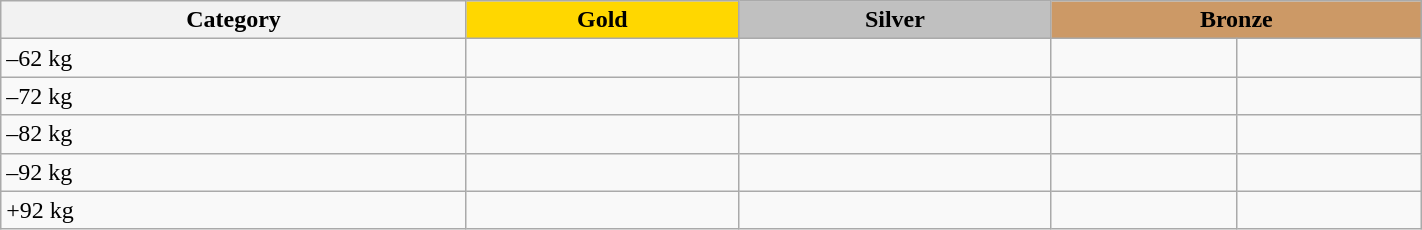<table class="wikitable" style="width:75%;">
<tr>
<th>Category</th>
<th style="background: gold">Gold</th>
<th style="background: silver">Silver</th>
<th style="background:#c96;" colspan="2">Bronze</th>
</tr>
<tr>
<td>–62 kg</td>
<td></td>
<td></td>
<td></td>
<td></td>
</tr>
<tr>
<td>–72 kg</td>
<td></td>
<td></td>
<td></td>
<td></td>
</tr>
<tr>
<td>–82 kg</td>
<td></td>
<td></td>
<td></td>
<td></td>
</tr>
<tr>
<td>–92 kg</td>
<td></td>
<td></td>
<td></td>
<td></td>
</tr>
<tr>
<td>+92 kg</td>
<td></td>
<td></td>
<td></td>
<td></td>
</tr>
</table>
